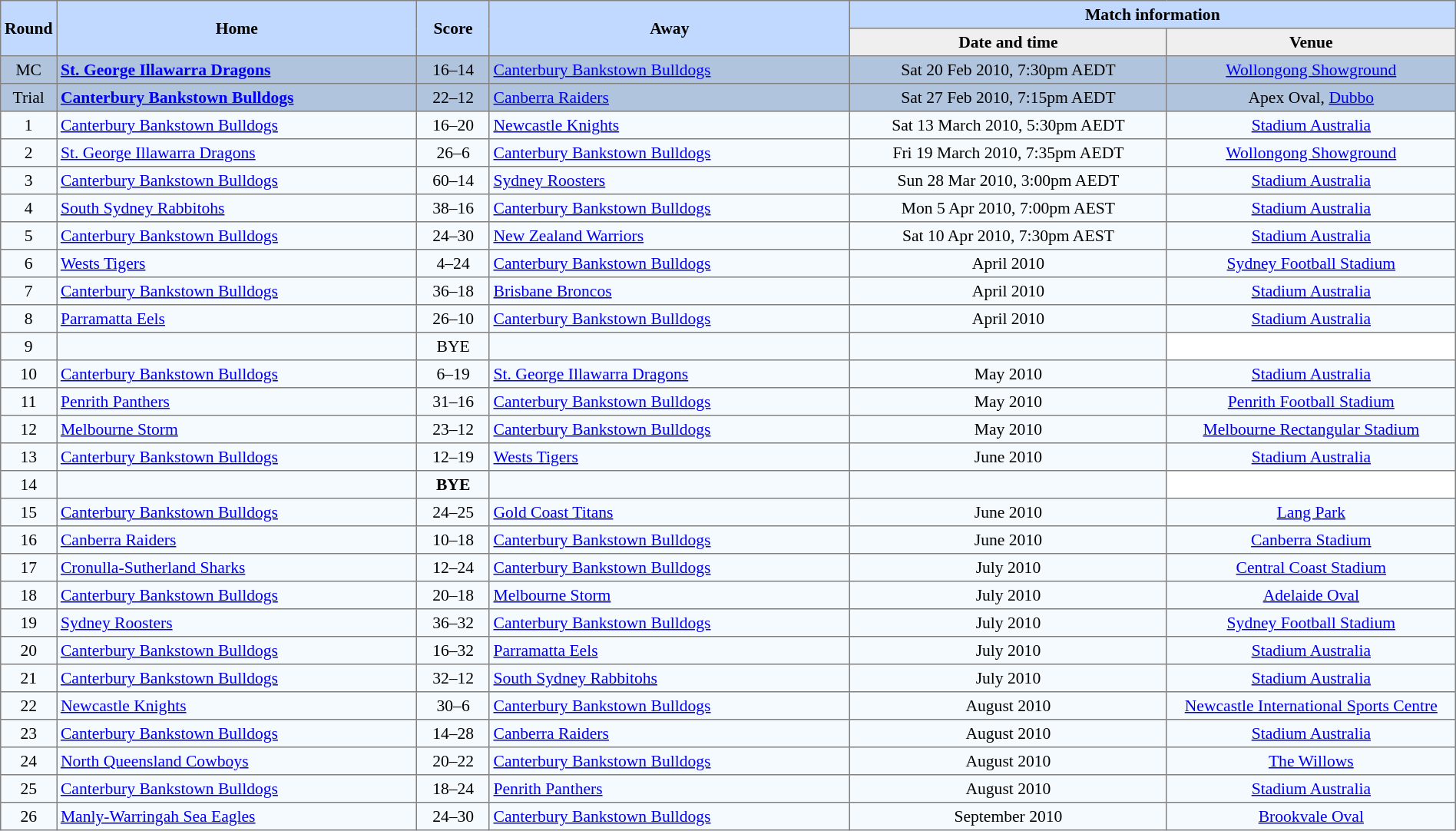<table border=1 style="border-collapse:collapse; font-size:90%; text-align:center;" cellpadding=3 cellspacing=0 width=100%>
<tr bgcolor=#C1D8FF>
<th rowspan=2 width=3%>Round</th>
<th rowspan=2 width=25%>Home</th>
<th rowspan=2 width=5%>Score</th>
<th rowspan=2 width=25%>Away</th>
<th colspan=6>Match information</th>
</tr>
<tr bgcolor=#EFEFEF>
<th width=22%>Date and time</th>
<th width=22%>Venue</th>
</tr>
<tr bgcolor=#B0C4DE>
<td>MC</td>
<td align=left> <strong><a href='#'>St. George Illawarra Dragons</a></strong></td>
<td>16–14</td>
<td align=left> <a href='#'>Canterbury Bankstown Bulldogs</a></td>
<td>Sat 20 Feb 2010, 7:30pm AEDT</td>
<td><a href='#'>Wollongong Showground</a></td>
</tr>
<tr bgcolor=#B0C4DE>
<td>Trial</td>
<td align=left> <strong><a href='#'>Canterbury Bankstown Bulldogs</a></strong></td>
<td>22–12</td>
<td align=left> <a href='#'>Canberra Raiders</a></td>
<td>Sat 27 Feb 2010, 7:15pm AEDT</td>
<td>Apex Oval, <a href='#'>Dubbo</a></td>
</tr>
<tr bgcolor=#F5FAFF>
<td>1</td>
<td align=left> <a href='#'>Canterbury Bankstown Bulldogs</a></td>
<td>16–20</td>
<td align=left> <a href='#'>Newcastle Knights</a></td>
<td>Sat 13 March 2010, 5:30pm AEDT</td>
<td><a href='#'>Stadium Australia</a></td>
</tr>
<tr bgcolor=#F5FAFF>
<td>2</td>
<td align=left> <a href='#'>St. George Illawarra Dragons</a></td>
<td>26–6</td>
<td align=left> <a href='#'>Canterbury Bankstown Bulldogs</a></td>
<td>Fri 19 March 2010, 7:35pm AEDT</td>
<td><a href='#'>Wollongong Showground</a></td>
</tr>
<tr bgcolor=#F5FAFF>
<td>3</td>
<td align=left> <a href='#'>Canterbury Bankstown Bulldogs</a></td>
<td>60–14</td>
<td align=left> <a href='#'>Sydney Roosters</a></td>
<td>Sun 28 Mar 2010, 3:00pm AEDT</td>
<td><a href='#'>Stadium Australia</a></td>
</tr>
<tr bgcolor=#F5FAFF>
<td>4</td>
<td align=left> <a href='#'>South Sydney Rabbitohs</a></td>
<td>38–16</td>
<td align=left> <a href='#'>Canterbury Bankstown Bulldogs</a></td>
<td>Mon 5 Apr 2010, 7:00pm AEST</td>
<td><a href='#'>Stadium Australia</a></td>
</tr>
<tr bgcolor=#F5FAFF>
<td>5</td>
<td align=left> <a href='#'>Canterbury Bankstown Bulldogs</a></td>
<td>24–30</td>
<td align=left> <a href='#'>New Zealand Warriors</a></td>
<td>Sat 10 Apr 2010, 7:30pm AEST</td>
<td><a href='#'>Stadium Australia</a></td>
</tr>
<tr bgcolor=#F5FAFF>
<td>6</td>
<td align=left> <a href='#'>Wests Tigers</a></td>
<td>4–24</td>
<td align=left> <a href='#'>Canterbury Bankstown Bulldogs</a></td>
<td>April 2010</td>
<td><a href='#'>Sydney Football Stadium</a></td>
</tr>
<tr bgcolor=#F5FAFF>
<td>7</td>
<td align=left> <a href='#'>Canterbury Bankstown Bulldogs</a></td>
<td>36–18</td>
<td align=left> <a href='#'>Brisbane Broncos</a></td>
<td>April 2010</td>
<td><a href='#'>Stadium Australia</a></td>
</tr>
<tr bgcolor=#F5FAFF>
<td>8</td>
<td align=left> <a href='#'>Parramatta Eels</a></td>
<td>26–10</td>
<td align=left> <a href='#'>Canterbury Bankstown Bulldogs</a></td>
<td>April 2010</td>
<td><a href='#'>Stadium Australia</a></td>
</tr>
<tr bgcolor=#F5FAFF>
<td>9</td>
<td align=left></td>
<td>BYE</td>
<td align=left></td>
<td></td>
</tr>
<tr bgcolor=#F5FAFF>
<td>10</td>
<td align=left> <a href='#'>Canterbury Bankstown Bulldogs</a></td>
<td>6–19</td>
<td align=left> <a href='#'>St. George Illawarra Dragons</a></td>
<td>May 2010</td>
<td><a href='#'>Stadium Australia</a></td>
</tr>
<tr bgcolor=#F5FAFF>
<td>11</td>
<td align=left> <a href='#'>Penrith Panthers</a></td>
<td>31–16</td>
<td align=left> <a href='#'>Canterbury Bankstown Bulldogs</a></td>
<td>May 2010</td>
<td><a href='#'>Penrith Football Stadium</a></td>
</tr>
<tr bgcolor=#F5FAFF>
<td>12</td>
<td align=left> <a href='#'>Melbourne Storm</a></td>
<td>23–12</td>
<td align=left> <a href='#'>Canterbury Bankstown Bulldogs</a></td>
<td>May 2010</td>
<td><a href='#'>Melbourne Rectangular Stadium</a></td>
</tr>
<tr bgcolor=#F5FAFF>
<td>13</td>
<td align=left> <a href='#'>Canterbury Bankstown Bulldogs</a></td>
<td>12–19</td>
<td align=left> <a href='#'>Wests Tigers</a></td>
<td>June 2010</td>
<td><a href='#'>Stadium Australia</a></td>
</tr>
<tr bgcolor=#F5FAFF>
<td>14</td>
<td align=left></td>
<td><strong>BYE</strong></td>
<td align=left></td>
<td></td>
</tr>
<tr bgcolor=#F5FAFF>
<td>15</td>
<td align=left> <a href='#'>Canterbury Bankstown Bulldogs</a></td>
<td>24–25</td>
<td align=left> <a href='#'>Gold Coast Titans</a></td>
<td>June 2010</td>
<td><a href='#'>Lang Park</a></td>
</tr>
<tr bgcolor=#F5FAFF>
<td>16</td>
<td align=left> <a href='#'>Canberra Raiders</a></td>
<td>10–18</td>
<td align=left> <a href='#'>Canterbury Bankstown Bulldogs</a></td>
<td>June 2010</td>
<td><a href='#'>Canberra Stadium</a></td>
</tr>
<tr bgcolor=#F5FAFF>
<td>17</td>
<td align=left> <a href='#'>Cronulla-Sutherland Sharks</a></td>
<td>12–24</td>
<td align=left> <a href='#'>Canterbury Bankstown Bulldogs</a></td>
<td>July 2010</td>
<td><a href='#'>Central Coast Stadium</a></td>
</tr>
<tr bgcolor=#F5FAFF>
<td>18</td>
<td align=left> <a href='#'>Canterbury Bankstown Bulldogs</a></td>
<td>20–18</td>
<td align=left> <a href='#'>Melbourne Storm</a></td>
<td>July 2010</td>
<td><a href='#'>Adelaide Oval</a></td>
</tr>
<tr bgcolor=#F5FAFF>
<td>19</td>
<td align=left> <a href='#'>Sydney Roosters</a></td>
<td>36–32</td>
<td align=left> <a href='#'>Canterbury Bankstown Bulldogs</a></td>
<td>July 2010</td>
<td><a href='#'>Sydney Football Stadium</a></td>
</tr>
<tr bgcolor=#F5FAFF>
<td>20</td>
<td align=left> <a href='#'>Canterbury Bankstown Bulldogs</a></td>
<td>16–32</td>
<td align=left> <a href='#'>Parramatta Eels</a></td>
<td>July 2010</td>
<td><a href='#'>Stadium Australia</a></td>
</tr>
<tr bgcolor=#F5FAFF>
<td>21</td>
<td align=left> <a href='#'>Canterbury Bankstown Bulldogs</a></td>
<td>32–12</td>
<td align=left> <a href='#'>South Sydney Rabbitohs</a></td>
<td>July 2010</td>
<td><a href='#'>Stadium Australia</a></td>
</tr>
<tr bgcolor=#F5FAFF>
<td>22</td>
<td align=left> <a href='#'>Newcastle Knights</a></td>
<td>30–6</td>
<td align=left> <a href='#'>Canterbury Bankstown Bulldogs</a></td>
<td>August 2010</td>
<td><a href='#'>Newcastle International Sports Centre</a></td>
</tr>
<tr bgcolor=#F5FAFF>
<td>23</td>
<td align=left> <a href='#'>Canterbury Bankstown Bulldogs</a></td>
<td>14–28</td>
<td align=left> <a href='#'>Canberra Raiders</a></td>
<td>August 2010</td>
<td><a href='#'>Stadium Australia</a></td>
</tr>
<tr bgcolor=#F5FAFF>
<td>24</td>
<td align=left> <a href='#'>North Queensland Cowboys</a></td>
<td>20–22</td>
<td align=left> <a href='#'>Canterbury Bankstown Bulldogs</a></td>
<td>August 2010</td>
<td><a href='#'>The Willows</a></td>
</tr>
<tr bgcolor=#F5FAFF>
<td>25</td>
<td align=left> <a href='#'>Canterbury Bankstown Bulldogs</a></td>
<td>18–24</td>
<td align=left> <a href='#'>Penrith Panthers</a></td>
<td>August 2010</td>
<td><a href='#'>Stadium Australia</a></td>
</tr>
<tr bgcolor=#F5FAFF>
<td>26</td>
<td align=left> <a href='#'>Manly-Warringah Sea Eagles</a></td>
<td>24–30</td>
<td align=left> <a href='#'>Canterbury Bankstown Bulldogs</a></td>
<td>September 2010</td>
<td><a href='#'>Brookvale Oval</a></td>
</tr>
</table>
